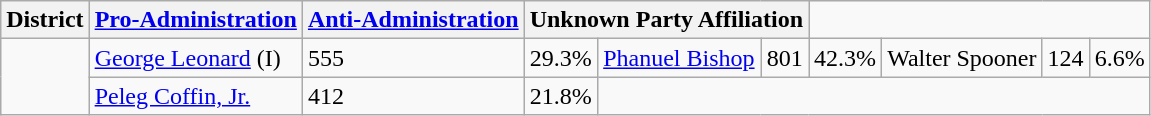<table class=wikitable>
<tr>
<th>District</th>
<th><a href='#'>Pro-Administration</a></th>
<th><a href='#'>Anti-Administration</a></th>
<th colspan="3">Unknown Party Affiliation</th>
</tr>
<tr>
<td rowspan=2></td>
<td><a href='#'>George Leonard</a> (I)</td>
<td>555</td>
<td>29.3%</td>
<td><a href='#'>Phanuel Bishop</a></td>
<td>801</td>
<td>42.3%</td>
<td>Walter Spooner</td>
<td>124</td>
<td>6.6%</td>
</tr>
<tr>
<td><a href='#'>Peleg Coffin, Jr.</a></td>
<td>412</td>
<td>21.8%</td>
</tr>
</table>
